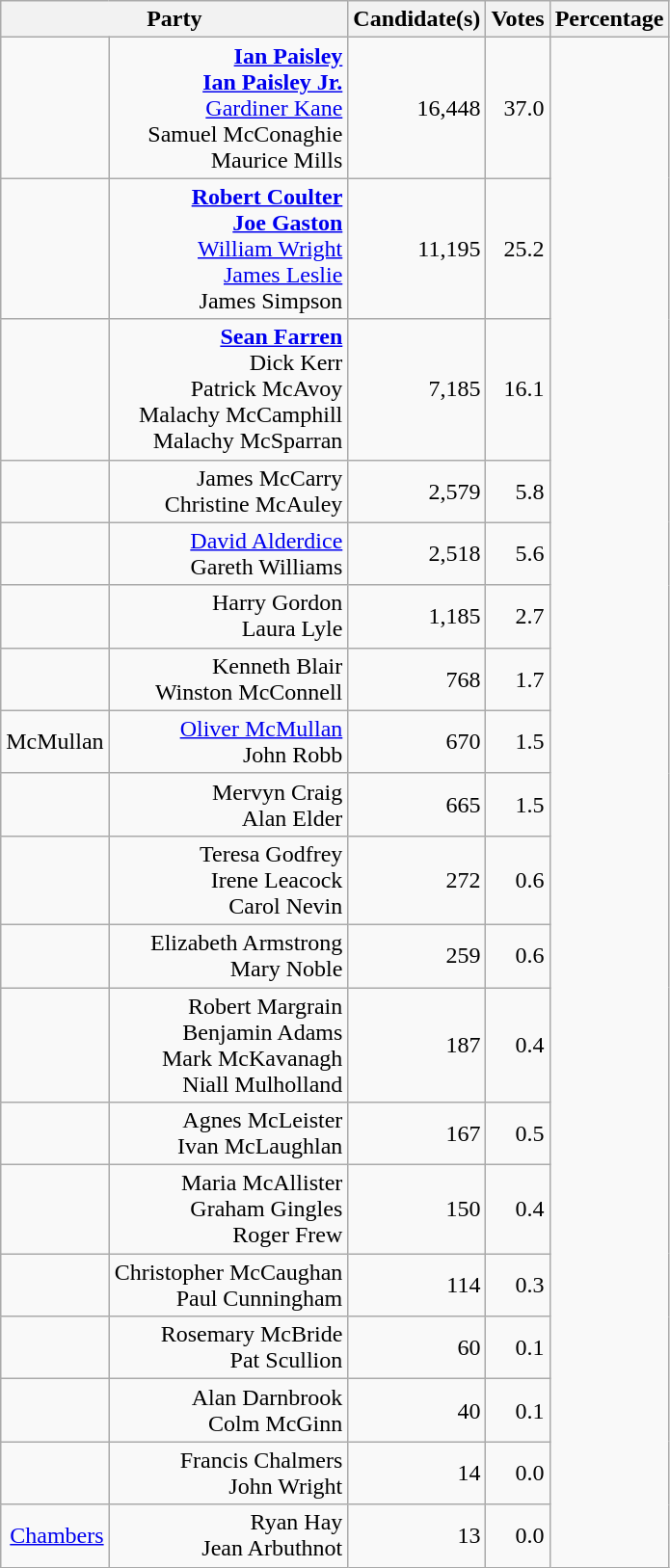<table class="wikitable" style="text-align:right;">
<tr>
<th colspan="2">Party</th>
<th>Candidate(s)</th>
<th>Votes</th>
<th>Percentage</th>
</tr>
<tr>
<td></td>
<td><strong><a href='#'>Ian Paisley</a></strong><br><strong><a href='#'>Ian Paisley Jr.</a></strong><br><a href='#'>Gardiner Kane</a><br>Samuel McConaghie<br>Maurice Mills</td>
<td>16,448</td>
<td>37.0</td>
</tr>
<tr>
<td></td>
<td><strong><a href='#'>Robert Coulter</a></strong><br><strong><a href='#'>Joe Gaston</a></strong><br><a href='#'>William Wright</a><br><a href='#'>James Leslie</a><br>James Simpson</td>
<td>11,195</td>
<td>25.2</td>
</tr>
<tr>
<td></td>
<td><strong><a href='#'>Sean Farren</a></strong><br>Dick Kerr<br>Patrick McAvoy<br>Malachy McCamphill<br>Malachy McSparran</td>
<td>7,185</td>
<td>16.1</td>
</tr>
<tr>
<td></td>
<td>James McCarry<br>Christine McAuley</td>
<td>2,579</td>
<td>5.8</td>
</tr>
<tr>
<td></td>
<td><a href='#'>David Alderdice</a><br>Gareth Williams</td>
<td>2,518</td>
<td>5.6</td>
</tr>
<tr>
<td></td>
<td>Harry Gordon<br>Laura Lyle</td>
<td>1,185</td>
<td>2.7</td>
</tr>
<tr>
<td></td>
<td>Kenneth Blair<br>Winston McConnell</td>
<td>768</td>
<td>1.7</td>
</tr>
<tr>
<td> McMullan</td>
<td><a href='#'>Oliver McMullan</a><br>John Robb</td>
<td>670</td>
<td>1.5</td>
</tr>
<tr>
<td></td>
<td>Mervyn Craig<br>Alan Elder</td>
<td>665</td>
<td>1.5</td>
</tr>
<tr>
<td></td>
<td>Teresa Godfrey<br>Irene Leacock<br>Carol Nevin</td>
<td>272</td>
<td>0.6</td>
</tr>
<tr>
<td></td>
<td>Elizabeth Armstrong<br>Mary Noble</td>
<td>259</td>
<td>0.6</td>
</tr>
<tr>
<td></td>
<td>Robert Margrain<br>Benjamin Adams<br>Mark McKavanagh<br>Niall Mulholland</td>
<td>187</td>
<td>0.4</td>
</tr>
<tr>
<td></td>
<td>Agnes McLeister<br>Ivan McLaughlan</td>
<td>167</td>
<td>0.5</td>
</tr>
<tr>
<td></td>
<td>Maria McAllister<br>Graham Gingles<br>Roger Frew</td>
<td>150</td>
<td>0.4</td>
</tr>
<tr>
<td></td>
<td>Christopher McCaughan<br>Paul Cunningham</td>
<td>114</td>
<td>0.3</td>
</tr>
<tr>
<td></td>
<td>Rosemary McBride<br>Pat Scullion</td>
<td>60</td>
<td>0.1</td>
</tr>
<tr>
<td></td>
<td>Alan Darnbrook<br>Colm McGinn</td>
<td>40</td>
<td>0.1</td>
</tr>
<tr>
<td></td>
<td>Francis Chalmers<br>John Wright</td>
<td>14</td>
<td>0.0</td>
</tr>
<tr>
<td> <a href='#'>Chambers</a></td>
<td>Ryan Hay<br>Jean Arbuthnot</td>
<td>13</td>
<td>0.0</td>
</tr>
</table>
